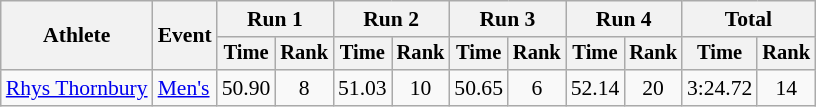<table class="wikitable" style="font-size:90%">
<tr>
<th rowspan="2">Athlete</th>
<th rowspan="2">Event</th>
<th colspan="2">Run 1</th>
<th colspan="2">Run 2</th>
<th colspan="2">Run 3</th>
<th colspan="2">Run 4</th>
<th colspan="2">Total</th>
</tr>
<tr style="font-size:95%">
<th>Time</th>
<th>Rank</th>
<th>Time</th>
<th>Rank</th>
<th>Time</th>
<th>Rank</th>
<th>Time</th>
<th>Rank</th>
<th>Time</th>
<th>Rank</th>
</tr>
<tr align=center>
<td align=left><a href='#'>Rhys Thornbury</a></td>
<td align=left><a href='#'>Men's</a></td>
<td>50.90</td>
<td>8</td>
<td>51.03</td>
<td>10</td>
<td>50.65</td>
<td>6</td>
<td>52.14</td>
<td>20</td>
<td>3:24.72</td>
<td>14</td>
</tr>
</table>
